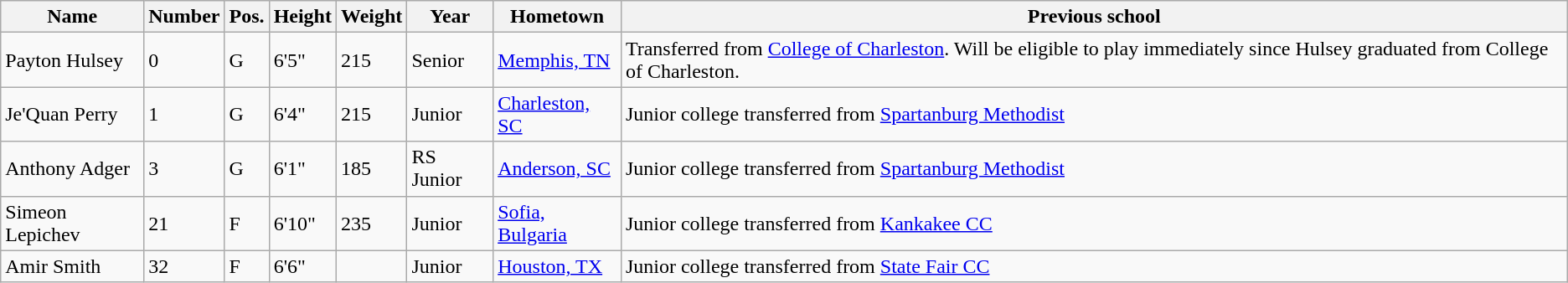<table class="wikitable sortable" border="1">
<tr>
<th>Name</th>
<th>Number</th>
<th>Pos.</th>
<th>Height</th>
<th>Weight</th>
<th>Year</th>
<th>Hometown</th>
<th class="unsortable">Previous school</th>
</tr>
<tr>
<td>Payton Hulsey</td>
<td>0</td>
<td>G</td>
<td>6'5"</td>
<td>215</td>
<td>Senior</td>
<td><a href='#'>Memphis, TN</a></td>
<td>Transferred from <a href='#'>College of Charleston</a>. Will be eligible to play immediately since Hulsey graduated from College of Charleston.</td>
</tr>
<tr>
<td>Je'Quan Perry</td>
<td>1</td>
<td>G</td>
<td>6'4"</td>
<td>215</td>
<td>Junior</td>
<td><a href='#'>Charleston, SC</a></td>
<td>Junior college transferred from <a href='#'>Spartanburg Methodist</a></td>
</tr>
<tr>
<td>Anthony Adger</td>
<td>3</td>
<td>G</td>
<td>6'1"</td>
<td>185</td>
<td>RS Junior</td>
<td><a href='#'>Anderson, SC</a></td>
<td>Junior college transferred from <a href='#'>Spartanburg Methodist</a></td>
</tr>
<tr>
<td>Simeon Lepichev</td>
<td>21</td>
<td>F</td>
<td>6'10"</td>
<td>235</td>
<td>Junior</td>
<td><a href='#'>Sofia, Bulgaria</a></td>
<td>Junior college transferred from <a href='#'>Kankakee CC</a></td>
</tr>
<tr>
<td>Amir Smith</td>
<td>32</td>
<td>F</td>
<td>6'6"</td>
<td></td>
<td>Junior</td>
<td><a href='#'>Houston, TX</a></td>
<td>Junior college transferred from <a href='#'>State Fair CC</a></td>
</tr>
</table>
